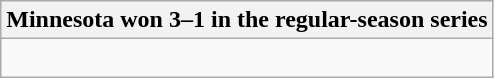<table class="wikitable collapsible collapsed">
<tr>
<th>Minnesota won 3–1 in the regular-season series</th>
</tr>
<tr>
<td><br>


</td>
</tr>
</table>
